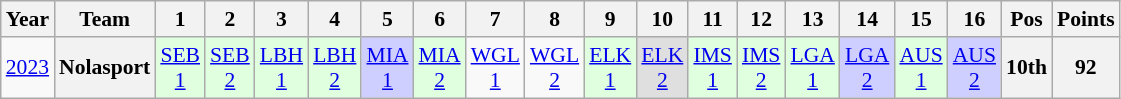<table class="wikitable" style="text-align:center; font-size:90%">
<tr>
<th>Year</th>
<th>Team</th>
<th>1</th>
<th>2</th>
<th>3</th>
<th>4</th>
<th>5</th>
<th>6</th>
<th>7</th>
<th>8</th>
<th>9</th>
<th>10</th>
<th>11</th>
<th>12</th>
<th>13</th>
<th>14</th>
<th>15</th>
<th>16</th>
<th>Pos</th>
<th>Points</th>
</tr>
<tr>
<td><a href='#'>2023</a></td>
<th>Nolasport</th>
<td style="background:#dfffdf;"><a href='#'>SEB<br>1</a><br></td>
<td style="background:#dfffdf;"><a href='#'>SEB<br>2</a><br></td>
<td style="background:#dfffdf;"><a href='#'>LBH<br>1</a><br></td>
<td style="background:#dfffdf;"><a href='#'>LBH<br>2</a><br></td>
<td style="background:#cfcfff;"><a href='#'>MIA<br>1</a><br></td>
<td style="background:#dfffdf;"><a href='#'>MIA<br>2</a><br></td>
<td style="background:#;"><a href='#'>WGL<br>1</a><br></td>
<td style="background:#;"><a href='#'>WGL<br>2</a><br></td>
<td style="background:#dfffdf;"><a href='#'>ELK<br>1</a><br></td>
<td style="background:#dfdfdf;"><a href='#'>ELK<br>2</a><br></td>
<td style="background:#dfffdf;"><a href='#'>IMS<br>1</a><br></td>
<td style="background:#dfffdf;"><a href='#'>IMS<br>2</a><br></td>
<td style="background:#dfffdf;"><a href='#'>LGA<br>1</a><br></td>
<td style="background:#cfcfff;"><a href='#'>LGA<br>2</a><br></td>
<td style="background:#dfffdf;"><a href='#'>AUS<br>1</a><br></td>
<td style="background:#cfcfff;"><a href='#'>AUS<br>2</a><br></td>
<th>10th</th>
<th>92</th>
</tr>
</table>
